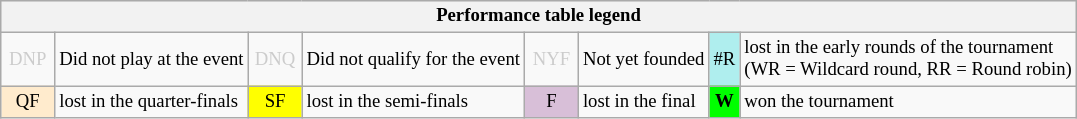<table class="wikitable" style="font-size:78%;">
<tr style="background:#efefef;">
<th colspan="8">Performance table legend</th>
</tr>
<tr>
<td style="color:#ccc; text-align:center; width:30px;">DNP</td>
<td>Did not play at the event</td>
<td style="color:#ccc; text-align:center; width:30px;">DNQ</td>
<td>Did not qualify for the event</td>
<td style="color:#ccc; text-align:center; width:30px;">NYF</td>
<td>Not yet founded</td>
<td style="text-align:center; background:#afeeee;">#R</td>
<td>lost in the early rounds of the tournament<br>(WR = Wildcard round, RR = Round robin)</td>
</tr>
<tr>
<td style="text-align:center; background:#ffebcd;">QF</td>
<td>lost in the quarter-finals</td>
<td style="text-align:center; background:yellow;">SF</td>
<td>lost in the semi-finals</td>
<td style="text-align:center; background:thistle;">F</td>
<td>lost in the final</td>
<td style="text-align:center; background:#0f0;"><strong>W</strong></td>
<td>won the tournament</td>
</tr>
</table>
